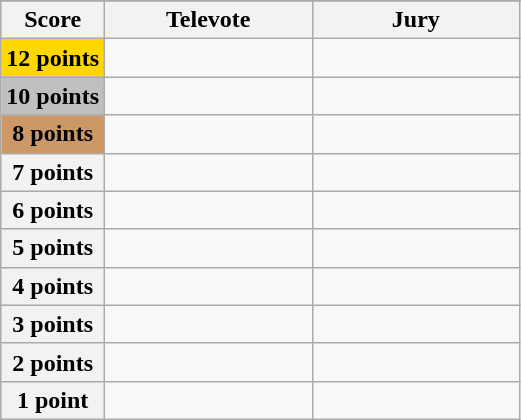<table class="wikitable">
<tr>
</tr>
<tr>
<th scope="col" width="20%">Score</th>
<th scope="col" width="40%">Televote</th>
<th scope="col" width="40%">Jury</th>
</tr>
<tr>
<th scope="row" style="background:gold">12 points</th>
<td></td>
<td></td>
</tr>
<tr>
<th scope="row" style="background:silver">10 points</th>
<td></td>
<td></td>
</tr>
<tr>
<th scope="row" style="background:#CC9966">8 points</th>
<td></td>
<td></td>
</tr>
<tr>
<th scope="row">7 points</th>
<td></td>
<td></td>
</tr>
<tr>
<th scope="row">6 points</th>
<td></td>
<td></td>
</tr>
<tr>
<th scope="row">5 points</th>
<td></td>
<td></td>
</tr>
<tr>
<th scope="row">4 points</th>
<td></td>
<td></td>
</tr>
<tr>
<th scope="row">3 points</th>
<td></td>
<td></td>
</tr>
<tr>
<th scope="row">2 points</th>
<td></td>
<td></td>
</tr>
<tr>
<th scope="row">1 point</th>
<td></td>
<td></td>
</tr>
</table>
